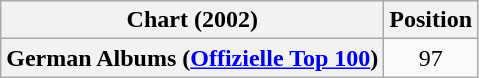<table class="wikitable plainrowheaders" style="text-align:center">
<tr>
<th scope="col">Chart (2002)</th>
<th scope="col">Position</th>
</tr>
<tr>
<th scope="row">German Albums (<a href='#'>Offizielle Top 100</a>)</th>
<td>97</td>
</tr>
</table>
